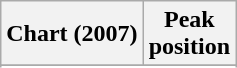<table class="wikitable sortable plainrowheaders" style="text-align:center">
<tr>
<th scope="col">Chart (2007)</th>
<th scope="col">Peak<br> position</th>
</tr>
<tr>
</tr>
<tr>
</tr>
</table>
